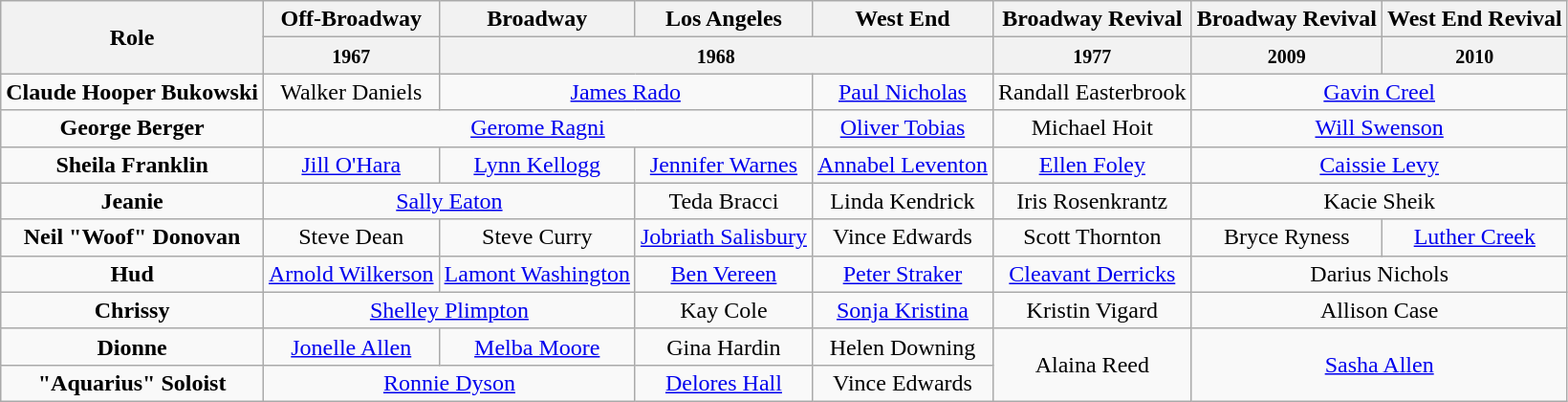<table class="wikitable">
<tr>
<th rowspan="2">Role</th>
<th>Off-Broadway</th>
<th>Broadway</th>
<th>Los Angeles</th>
<th>West End</th>
<th>Broadway Revival</th>
<th>Broadway Revival</th>
<th>West End Revival</th>
</tr>
<tr>
<th><small>1967</small></th>
<th colspan="3"><small>1968</small></th>
<th><small>1977</small></th>
<th><small>2009</small></th>
<th><small>2010</small></th>
</tr>
<tr>
<td style="text-align:center;"><strong>Claude Hooper Bukowski</strong></td>
<td style="text-align:center;">Walker Daniels</td>
<td colspan="2" style="text-align:center;"><a href='#'>James Rado</a></td>
<td style="text-align:center;"><a href='#'>Paul Nicholas</a></td>
<td style="text-align:center;">Randall Easterbrook</td>
<td colspan=2 style="text-align:center;"><a href='#'>Gavin Creel</a></td>
</tr>
<tr>
<td style="text-align:center;"><strong>George Berger</strong></td>
<td colspan="3" style="text-align:center;"><a href='#'>Gerome Ragni</a></td>
<td style="text-align:center;"><a href='#'>Oliver Tobias</a></td>
<td style="text-align:center;">Michael Hoit</td>
<td colspan="2" style="text-align:center;"><a href='#'>Will Swenson</a></td>
</tr>
<tr>
<td style="text-align:center;"><strong>Sheila Franklin</strong></td>
<td style="text-align:center;"><a href='#'>Jill O'Hara</a></td>
<td style="text-align:center;"><a href='#'>Lynn Kellogg</a></td>
<td style="text-align:center;"><a href='#'>Jennifer Warnes</a></td>
<td style="text-align:center;"><a href='#'>Annabel Leventon</a></td>
<td style="text-align:center;"><a href='#'>Ellen Foley</a></td>
<td colspan=2 style="text-align:center;"><a href='#'>Caissie Levy</a></td>
</tr>
<tr>
<td style="text-align:center;"><strong>Jeanie</strong></td>
<td colspan="2" style="text-align:center;"><a href='#'>Sally Eaton</a></td>
<td style="text-align:center;">Teda Bracci</td>
<td style="text-align:center;">Linda Kendrick</td>
<td style="text-align:center;">Iris Rosenkrantz</td>
<td colspan="2" style="text-align:center;">Kacie Sheik</td>
</tr>
<tr>
<td style="text-align:center;"><strong>Neil "Woof" Donovan</strong></td>
<td style="text-align:center;">Steve Dean</td>
<td style="text-align:center;">Steve Curry</td>
<td style="text-align:center;"><a href='#'>Jobriath Salisbury</a></td>
<td style="text-align:center;">Vince Edwards</td>
<td style="text-align:center;">Scott Thornton</td>
<td colspan="1" style="text-align:center;">Bryce Ryness</td>
<td align=center><a href='#'>Luther Creek</a></td>
</tr>
<tr>
<td style="text-align:center;"><strong>Hud</strong></td>
<td style="text-align:center;"><a href='#'>Arnold Wilkerson</a></td>
<td style="text-align:center;"><a href='#'>Lamont Washington</a></td>
<td style="text-align:center;"><a href='#'>Ben Vereen</a></td>
<td style="text-align:center;"><a href='#'>Peter Straker</a></td>
<td style="text-align:center;"><a href='#'>Cleavant Derricks</a></td>
<td colspan="2" style="text-align:center;">Darius Nichols</td>
</tr>
<tr>
<td style="text-align:center;"><strong>Chrissy</strong></td>
<td colspan="2" style="text-align:center;"><a href='#'>Shelley Plimpton</a></td>
<td style="text-align:center;">Kay Cole</td>
<td style="text-align:center;"><a href='#'>Sonja Kristina</a></td>
<td style="text-align:center;">Kristin Vigard</td>
<td colspan="2" style="text-align:center;">Allison Case</td>
</tr>
<tr>
<td style="text-align:center;"><strong>Dionne</strong></td>
<td style="text-align:center;"><a href='#'>Jonelle Allen</a></td>
<td style="text-align:center;"><a href='#'>Melba Moore</a></td>
<td style="text-align:center;">Gina Hardin</td>
<td style="text-align:center;">Helen Downing</td>
<td rowspan="2" style="text-align:center;">Alaina Reed</td>
<td colspan=2 rowspan="2" style="text-align:center;"><a href='#'>Sasha Allen</a></td>
</tr>
<tr>
<td style="text-align:center;"><strong>"Aquarius" Soloist</strong></td>
<td colspan="2" style="text-align:center;"><a href='#'>Ronnie Dyson</a></td>
<td style="text-align:center;"><a href='#'>Delores Hall</a></td>
<td style="text-align:center;">Vince Edwards</td>
</tr>
</table>
